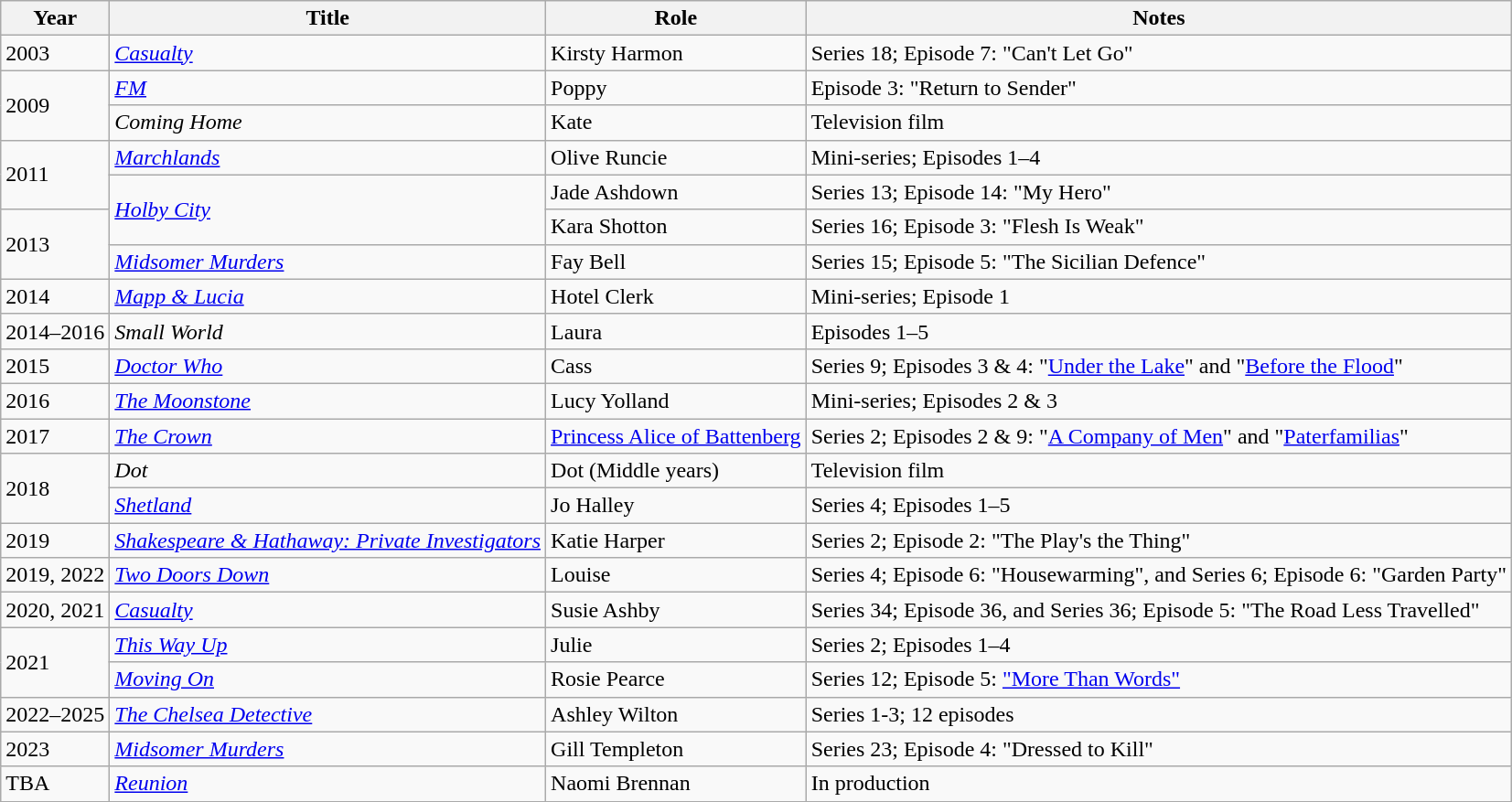<table class="wikitable">
<tr>
<th>Year</th>
<th>Title</th>
<th>Role</th>
<th>Notes</th>
</tr>
<tr>
<td>2003</td>
<td><a href='#'><em>Casualty</em></a></td>
<td>Kirsty Harmon</td>
<td>Series 18; Episode 7: "Can't Let Go"</td>
</tr>
<tr>
<td rowspan=2>2009</td>
<td><a href='#'><em>FM</em></a></td>
<td>Poppy</td>
<td>Episode 3: "Return to Sender"</td>
</tr>
<tr>
<td><em>Coming Home</em></td>
<td>Kate</td>
<td>Television film</td>
</tr>
<tr>
<td rowspan=2>2011</td>
<td><em><a href='#'>Marchlands</a></em></td>
<td>Olive Runcie</td>
<td>Mini-series; Episodes 1–4</td>
</tr>
<tr>
<td rowspan=2><em><a href='#'>Holby City</a></em></td>
<td>Jade Ashdown</td>
<td>Series 13; Episode 14: "My Hero"</td>
</tr>
<tr>
<td rowspan=2>2013</td>
<td>Kara Shotton</td>
<td>Series 16; Episode 3: "Flesh Is Weak"</td>
</tr>
<tr>
<td><em><a href='#'>Midsomer Murders</a></em></td>
<td>Fay Bell</td>
<td>Series 15; Episode 5: "The Sicilian Defence"</td>
</tr>
<tr>
<td>2014</td>
<td><em><a href='#'>Mapp & Lucia</a></em></td>
<td>Hotel Clerk</td>
<td>Mini-series; Episode 1</td>
</tr>
<tr>
<td>2014–2016</td>
<td><em>Small World</em></td>
<td>Laura</td>
<td>Episodes 1–5</td>
</tr>
<tr>
<td>2015</td>
<td><em><a href='#'>Doctor Who</a></em></td>
<td>Cass</td>
<td>Series 9; Episodes 3 & 4: "<a href='#'>Under the Lake</a>" and "<a href='#'>Before the Flood</a>"</td>
</tr>
<tr>
<td>2016</td>
<td><em><a href='#'>The Moonstone</a></em></td>
<td>Lucy Yolland</td>
<td>Mini-series; Episodes 2 & 3</td>
</tr>
<tr>
<td>2017</td>
<td><em><a href='#'>The Crown</a></em></td>
<td><a href='#'>Princess Alice of Battenberg</a></td>
<td>Series 2; Episodes 2 & 9: "<a href='#'>A Company of Men</a>" and "<a href='#'>Paterfamilias</a>"</td>
</tr>
<tr>
<td rowspan=2>2018</td>
<td><em>Dot</em></td>
<td>Dot (Middle years)</td>
<td>Television film</td>
</tr>
<tr>
<td><em><a href='#'>Shetland</a></em></td>
<td>Jo Halley</td>
<td>Series 4; Episodes 1–5</td>
</tr>
<tr>
<td>2019</td>
<td><em><a href='#'>Shakespeare & Hathaway: Private Investigators</a></em></td>
<td>Katie Harper</td>
<td>Series 2; Episode 2: "The Play's the Thing"</td>
</tr>
<tr>
<td>2019, 2022</td>
<td><em><a href='#'>Two Doors Down</a></em></td>
<td>Louise</td>
<td>Series 4; Episode 6: "Housewarming", and Series 6; Episode 6: "Garden Party"</td>
</tr>
<tr>
<td>2020, 2021</td>
<td><a href='#'><em>Casualty</em></a></td>
<td>Susie Ashby</td>
<td>Series 34; Episode 36, and Series 36; Episode 5: "The Road Less Travelled"</td>
</tr>
<tr>
<td rowspan=2>2021</td>
<td><em><a href='#'>This Way Up</a></em></td>
<td>Julie</td>
<td>Series 2; Episodes 1–4</td>
</tr>
<tr>
<td><a href='#'><em>Moving On</em></a></td>
<td>Rosie Pearce</td>
<td>Series 12; Episode 5: <a href='#'>"More Than Words"</a></td>
</tr>
<tr>
<td>2022–2025</td>
<td><em><a href='#'>The Chelsea Detective</a></em></td>
<td>Ashley Wilton</td>
<td>Series 1-3; 12 episodes</td>
</tr>
<tr>
<td>2023</td>
<td><em><a href='#'>Midsomer Murders</a></em></td>
<td>Gill Templeton</td>
<td>Series 23; Episode 4: "Dressed to Kill"</td>
</tr>
<tr>
<td>TBA</td>
<td><em><a href='#'>Reunion</a></em></td>
<td>Naomi Brennan</td>
<td>In production</td>
</tr>
</table>
